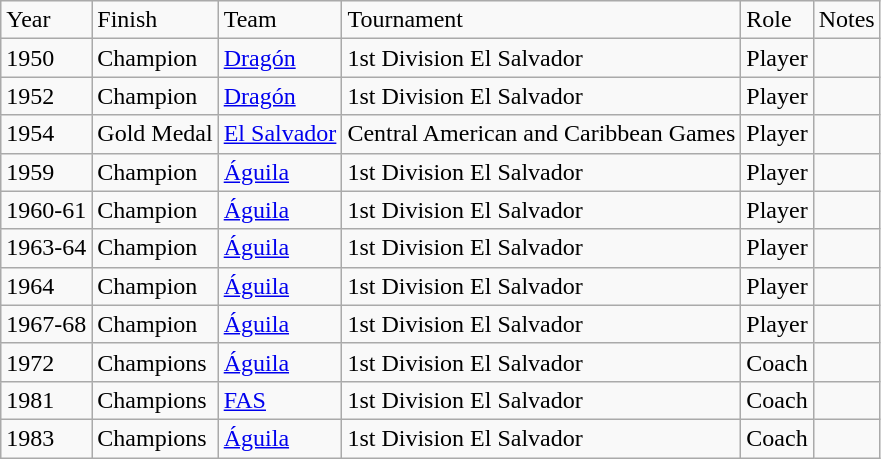<table class=wikitable>
<tr>
<td>Year</td>
<td>Finish</td>
<td>Team</td>
<td>Tournament</td>
<td>Role</td>
<td>Notes</td>
</tr>
<tr>
<td>1950</td>
<td>Champion</td>
<td><a href='#'>Dragón</a></td>
<td>1st Division  El Salvador</td>
<td>Player</td>
<td></td>
</tr>
<tr>
<td>1952</td>
<td>Champion</td>
<td><a href='#'>Dragón</a></td>
<td>1st Division  El Salvador</td>
<td>Player</td>
<td></td>
</tr>
<tr>
<td>1954</td>
<td>Gold Medal</td>
<td><a href='#'>El Salvador</a></td>
<td>Central American and Caribbean Games</td>
<td>Player</td>
<td></td>
</tr>
<tr>
<td>1959</td>
<td>Champion</td>
<td><a href='#'>Águila</a></td>
<td>1st Division El Salvador</td>
<td>Player</td>
<td></td>
</tr>
<tr>
<td>1960-61</td>
<td>Champion</td>
<td><a href='#'>Águila</a></td>
<td>1st Division El Salvador</td>
<td>Player</td>
<td></td>
</tr>
<tr>
<td>1963-64</td>
<td>Champion</td>
<td><a href='#'>Águila</a></td>
<td>1st Division El Salvador</td>
<td>Player</td>
<td></td>
</tr>
<tr>
<td>1964</td>
<td>Champion</td>
<td><a href='#'>Águila</a></td>
<td>1st Division El Salvador</td>
<td>Player</td>
<td></td>
</tr>
<tr>
<td>1967-68</td>
<td>Champion</td>
<td><a href='#'>Águila</a></td>
<td>1st Division El Salvador</td>
<td>Player</td>
<td></td>
</tr>
<tr>
<td>1972</td>
<td>Champions</td>
<td><a href='#'>Águila</a></td>
<td>1st Division El Salvador</td>
<td>Coach</td>
<td></td>
</tr>
<tr>
<td>1981</td>
<td>Champions</td>
<td><a href='#'>FAS</a></td>
<td>1st Division El Salvador</td>
<td>Coach</td>
<td></td>
</tr>
<tr>
<td>1983</td>
<td>Champions</td>
<td><a href='#'>Águila</a></td>
<td>1st Division El Salvador</td>
<td>Coach</td>
</tr>
</table>
